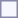<table style="border:1px solid #8888aa; background-color:#f7f8ff; padding:5px; font-size:95%; margin: 0px 12px 12px 0px;">
</table>
